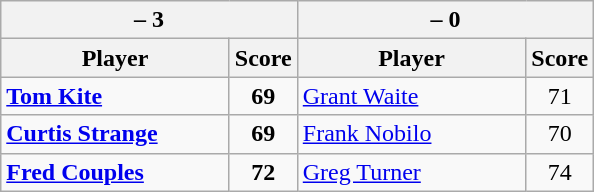<table class=wikitable>
<tr>
<th colspan=2> – 3</th>
<th colspan=2> – 0</th>
</tr>
<tr>
<th width=145>Player</th>
<th>Score</th>
<th width=145>Player</th>
<th>Score</th>
</tr>
<tr>
<td><strong><a href='#'>Tom Kite</a></strong></td>
<td align=center><strong>69</strong></td>
<td><a href='#'>Grant Waite</a></td>
<td align=center>71</td>
</tr>
<tr>
<td><strong><a href='#'>Curtis Strange</a></strong></td>
<td align=center><strong>69</strong></td>
<td><a href='#'>Frank Nobilo</a></td>
<td align=center>70</td>
</tr>
<tr>
<td><strong><a href='#'>Fred Couples</a></strong></td>
<td align=center><strong>72</strong></td>
<td><a href='#'>Greg Turner</a></td>
<td align=center>74</td>
</tr>
</table>
